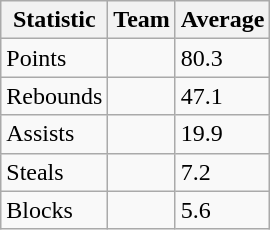<table class=wikitable>
<tr>
<th>Statistic</th>
<th>Team</th>
<th>Average</th>
</tr>
<tr>
<td>Points</td>
<td></td>
<td>80.3</td>
</tr>
<tr>
<td>Rebounds</td>
<td></td>
<td>47.1</td>
</tr>
<tr>
<td>Assists</td>
<td></td>
<td>19.9</td>
</tr>
<tr>
<td>Steals</td>
<td></td>
<td>7.2</td>
</tr>
<tr>
<td>Blocks</td>
<td></td>
<td>5.6</td>
</tr>
</table>
